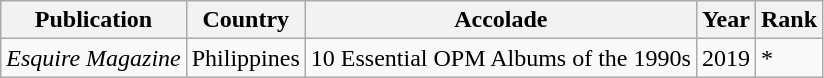<table class="wikitable">
<tr>
<th>Publication</th>
<th>Country</th>
<th>Accolade</th>
<th>Year</th>
<th>Rank</th>
</tr>
<tr>
<td><em>Esquire Magazine</em></td>
<td>Philippines</td>
<td>10 Essential OPM Albums of the 1990s </td>
<td>2019</td>
<td>*</td>
</tr>
</table>
